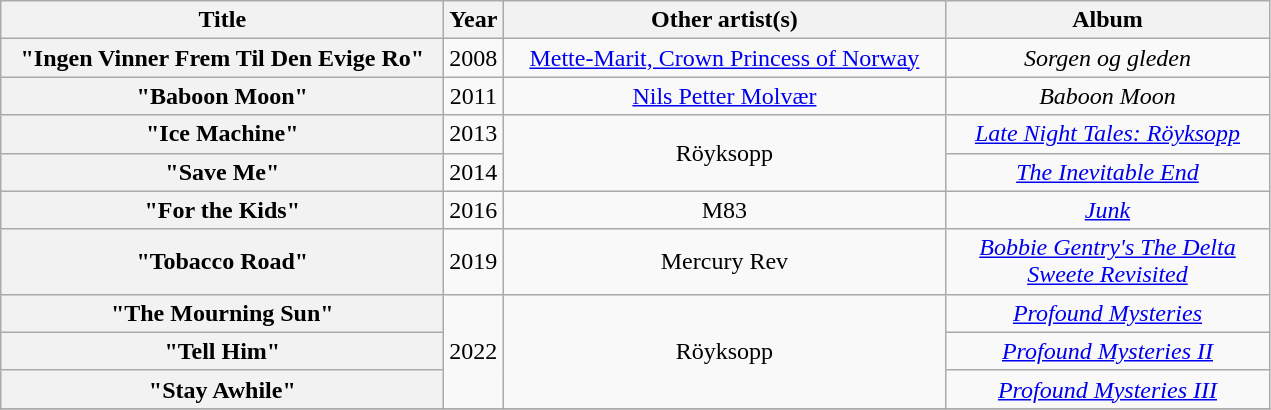<table class="wikitable plainrowheaders" style="text-align:center;">
<tr>
<th scope="col" style="width:18em;">Title</th>
<th scope="col" style="width:2em;">Year</th>
<th scope="col" style="width:18em;">Other artist(s)</th>
<th scope="col" style="width:13em;">Album</th>
</tr>
<tr>
<th scope="row">"Ingen Vinner Frem Til Den Evige Ro"</th>
<td>2008</td>
<td><a href='#'>Mette-Marit, Crown Princess of Norway</a></td>
<td><em>Sorgen og gleden</em></td>
</tr>
<tr>
<th scope="row">"Baboon Moon"</th>
<td>2011</td>
<td><a href='#'>Nils Petter Molvær</a></td>
<td><em>Baboon Moon</em></td>
</tr>
<tr>
<th scope="row">"Ice Machine"</th>
<td>2013</td>
<td rowspan="2">Röyksopp</td>
<td><em><a href='#'>Late Night Tales: Röyksopp</a></em></td>
</tr>
<tr>
<th scope="row">"Save Me"</th>
<td>2014</td>
<td><em><a href='#'>The Inevitable End</a></em></td>
</tr>
<tr>
<th scope="row">"For the Kids"</th>
<td>2016</td>
<td>M83</td>
<td><em><a href='#'>Junk</a></em></td>
</tr>
<tr>
<th scope="row">"Tobacco Road"</th>
<td>2019</td>
<td>Mercury Rev</td>
<td><em><a href='#'>Bobbie Gentry's The Delta Sweete Revisited</a></em></td>
</tr>
<tr>
<th scope="row">"The Mourning Sun"</th>
<td rowspan="3">2022</td>
<td rowspan="3">Röyksopp</td>
<td><em><a href='#'>Profound Mysteries</a></em></td>
</tr>
<tr>
<th scope="row">"Tell Him"</th>
<td><em><a href='#'>Profound Mysteries II</a></em></td>
</tr>
<tr>
<th scope="row">"Stay Awhile"</th>
<td><em><a href='#'>Profound Mysteries III</a></em></td>
</tr>
<tr>
</tr>
</table>
